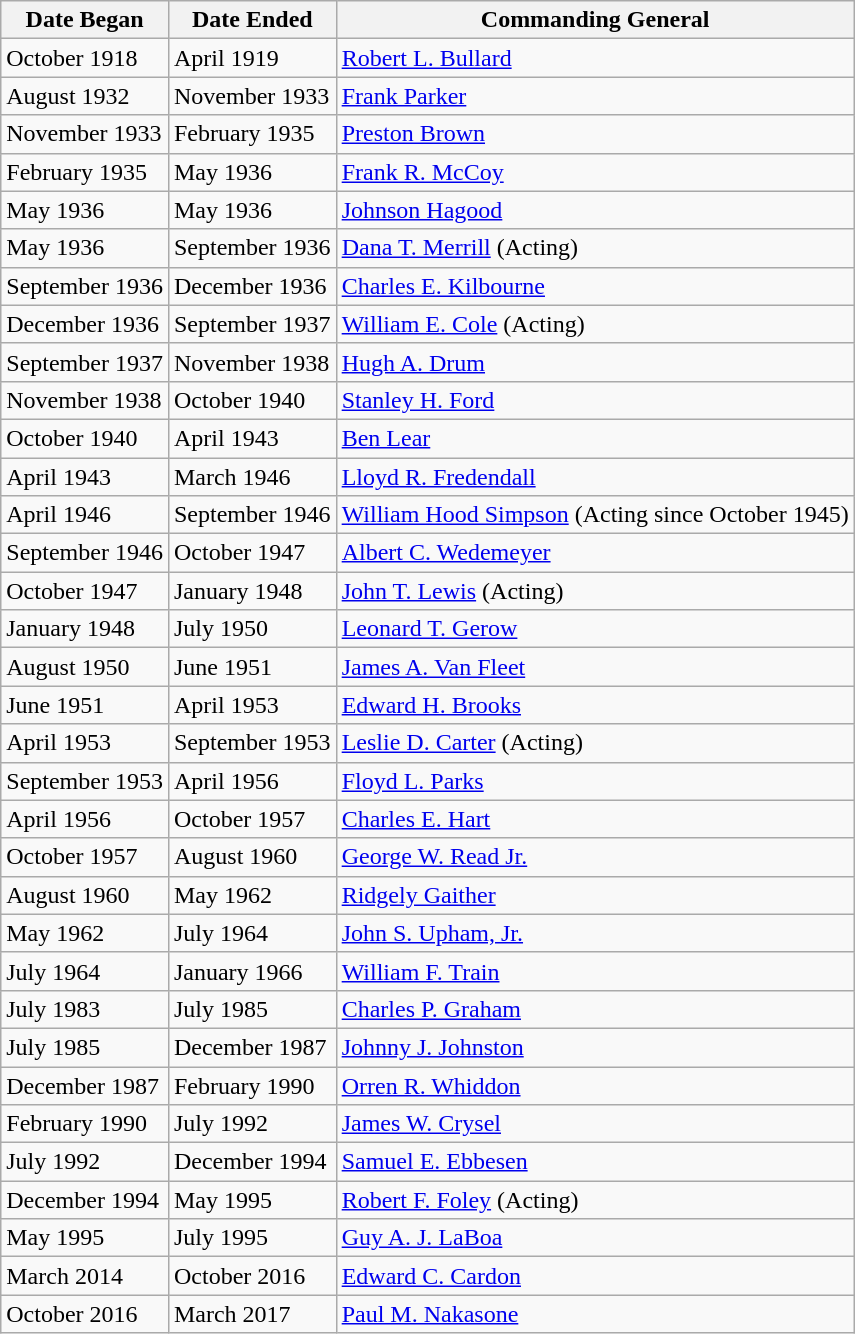<table class="wikitable" border="1">
<tr>
<th>Date Began</th>
<th>Date Ended</th>
<th>Commanding General</th>
</tr>
<tr>
<td>October 1918</td>
<td>April 1919</td>
<td><a href='#'>Robert L. Bullard</a></td>
</tr>
<tr>
<td>August 1932</td>
<td>November 1933</td>
<td><a href='#'>Frank Parker</a></td>
</tr>
<tr>
<td>November 1933</td>
<td>February 1935</td>
<td><a href='#'>Preston Brown</a></td>
</tr>
<tr>
<td>February 1935</td>
<td>May 1936</td>
<td><a href='#'>Frank R. McCoy</a></td>
</tr>
<tr>
<td>May 1936</td>
<td>May 1936</td>
<td><a href='#'>Johnson Hagood</a></td>
</tr>
<tr>
<td>May 1936</td>
<td>September 1936</td>
<td><a href='#'>Dana T. Merrill</a> (Acting)</td>
</tr>
<tr>
<td>September 1936</td>
<td>December 1936</td>
<td><a href='#'>Charles E. Kilbourne</a></td>
</tr>
<tr>
<td>December 1936</td>
<td>September 1937</td>
<td><a href='#'>William E. Cole</a> (Acting)</td>
</tr>
<tr>
<td>September 1937</td>
<td>November 1938</td>
<td><a href='#'>Hugh A. Drum</a></td>
</tr>
<tr>
<td>November 1938</td>
<td>October 1940</td>
<td><a href='#'>Stanley H. Ford</a></td>
</tr>
<tr>
<td>October 1940</td>
<td>April 1943</td>
<td><a href='#'>Ben Lear</a></td>
</tr>
<tr>
<td>April 1943</td>
<td>March 1946</td>
<td><a href='#'>Lloyd R. Fredendall</a></td>
</tr>
<tr>
<td>April 1946</td>
<td>September 1946</td>
<td><a href='#'>William Hood Simpson</a> (Acting since October 1945)</td>
</tr>
<tr>
<td>September 1946</td>
<td>October 1947</td>
<td><a href='#'>Albert C. Wedemeyer</a></td>
</tr>
<tr>
<td>October 1947</td>
<td>January 1948</td>
<td><a href='#'>John T. Lewis</a> (Acting)</td>
</tr>
<tr>
<td>January 1948</td>
<td>July 1950</td>
<td><a href='#'>Leonard T. Gerow</a></td>
</tr>
<tr>
<td>August 1950</td>
<td>June 1951</td>
<td><a href='#'>James A. Van Fleet</a></td>
</tr>
<tr>
<td>June 1951</td>
<td>April 1953</td>
<td><a href='#'>Edward H. Brooks</a></td>
</tr>
<tr>
<td>April 1953</td>
<td>September 1953</td>
<td><a href='#'>Leslie D. Carter</a> (Acting)</td>
</tr>
<tr>
<td>September 1953</td>
<td>April 1956</td>
<td><a href='#'>Floyd L. Parks</a></td>
</tr>
<tr>
<td>April 1956</td>
<td>October 1957</td>
<td><a href='#'>Charles E. Hart</a></td>
</tr>
<tr>
<td>October 1957</td>
<td>August 1960</td>
<td><a href='#'>George W. Read Jr.</a></td>
</tr>
<tr>
<td>August 1960</td>
<td>May 1962</td>
<td><a href='#'>Ridgely Gaither</a></td>
</tr>
<tr>
<td>May 1962</td>
<td>July 1964</td>
<td><a href='#'>John S. Upham, Jr.</a></td>
</tr>
<tr>
<td>July 1964</td>
<td>January 1966</td>
<td><a href='#'>William F. Train</a></td>
</tr>
<tr>
<td>July 1983</td>
<td>July 1985</td>
<td><a href='#'>Charles P. Graham</a></td>
</tr>
<tr>
<td>July 1985</td>
<td>December 1987</td>
<td><a href='#'>Johnny J. Johnston</a></td>
</tr>
<tr>
<td>December 1987</td>
<td>February 1990</td>
<td><a href='#'>Orren R. Whiddon</a></td>
</tr>
<tr>
<td>February 1990</td>
<td>July 1992</td>
<td><a href='#'>James W. Crysel</a></td>
</tr>
<tr>
<td>July 1992</td>
<td>December 1994</td>
<td><a href='#'>Samuel E. Ebbesen</a></td>
</tr>
<tr>
<td>December 1994</td>
<td>May 1995</td>
<td><a href='#'>Robert F. Foley</a> (Acting)</td>
</tr>
<tr>
<td>May 1995</td>
<td>July 1995</td>
<td><a href='#'>Guy A. J. LaBoa</a></td>
</tr>
<tr>
<td>March 2014</td>
<td>October 2016</td>
<td><a href='#'>Edward C. Cardon</a></td>
</tr>
<tr>
<td>October 2016</td>
<td>March 2017</td>
<td><a href='#'>Paul M. Nakasone</a></td>
</tr>
</table>
